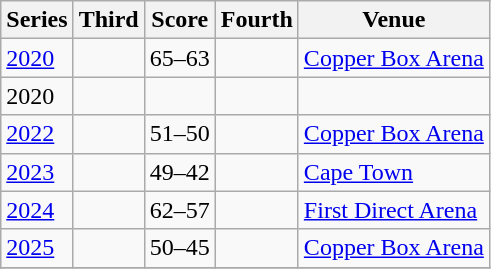<table class="wikitable collapsible">
<tr>
<th>Series</th>
<th>Third</th>
<th>Score</th>
<th>Fourth</th>
<th>Venue</th>
</tr>
<tr>
<td><a href='#'>2020</a></td>
<td></td>
<td>65–63</td>
<td></td>
<td><a href='#'>Copper Box Arena</a></td>
</tr>
<tr>
<td>2020</td>
<td><em></em></td>
<td></td>
<td></td>
</tr>
<tr>
<td><a href='#'>2022</a></td>
<td></td>
<td>51–50</td>
<td></td>
<td><a href='#'>Copper Box Arena</a></td>
</tr>
<tr>
<td><a href='#'>2023</a></td>
<td></td>
<td>49–42</td>
<td></td>
<td><a href='#'>Cape Town</a></td>
</tr>
<tr>
<td><a href='#'>2024</a></td>
<td></td>
<td>62–57</td>
<td></td>
<td><a href='#'>First Direct Arena</a></td>
</tr>
<tr>
<td><a href='#'>2025</a></td>
<td></td>
<td>50–45</td>
<td></td>
<td><a href='#'>Copper Box Arena</a></td>
</tr>
<tr>
</tr>
</table>
